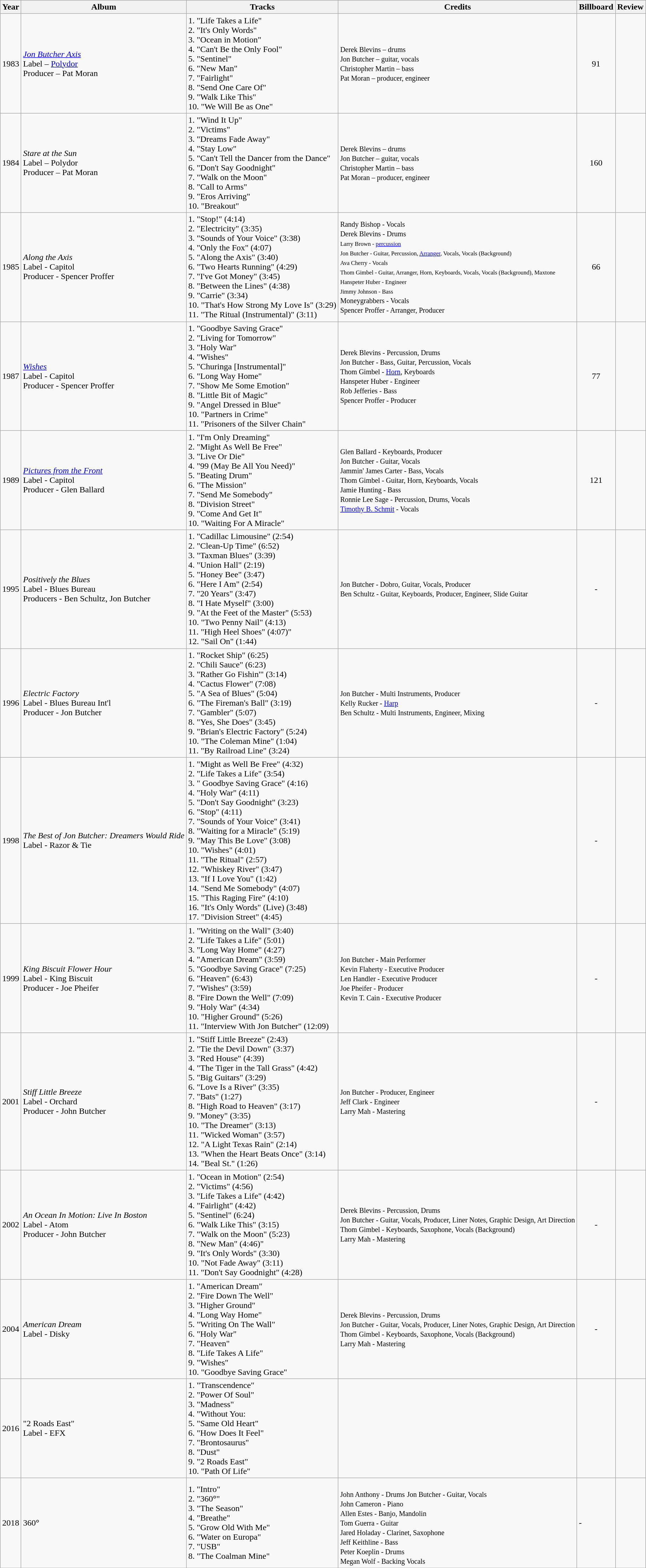<table class="wikitable">
<tr>
<th>Year</th>
<th>Album</th>
<th>Tracks</th>
<th>Credits</th>
<th>Billboard</th>
<th>Review</th>
</tr>
<tr>
<td>1983</td>
<td><em><a href='#'>Jon Butcher Axis</a></em> <br> Label – <a href='#'>Polydor</a> <br> Producer – Pat Moran</td>
<td>1. "Life Takes a Life" <br>2. "It's Only Words"<br>3. "Ocean in Motion" <br> 4. "Can't Be the Only Fool" <br> 5. "Sentinel" <br> 6. "New Man" <br> 7. "Fairlight" <br> 8. "Send One Care Of" <br> 9. "Walk Like This" <br> 10. "We Will Be as One"</td>
<td><small>Derek Blevins – drums</small> <br> <small>Jon Butcher – guitar, vocals</small> <br> <small>Christopher Martin – bass</small> <br> <small>Pat Moran – producer, engineer</small></td>
<td align="center">91</td>
<td></td>
</tr>
<tr>
<td>1984</td>
<td><em>Stare at the Sun</em> <br> Label – Polydor <br> Producer – Pat Moran</td>
<td>1. "Wind It Up"<br>2. "Victims" <br> 3. "Dreams Fade Away" <br> 4. "Stay Low" <br> 5. "Can't Tell the Dancer from the Dance" <br> 6. "Don't Say Goodnight" <br> 7. "Walk on the Moon"<br>8. "Call to Arms" <br>9. "Eros Arriving" <br>10. "Breakout"</td>
<td><small>Derek Blevins – drums</small> <br> <small>Jon Butcher – guitar, vocals</small> <br> <small>Christopher Martin – bass</small> <br> <small>Pat Moran – producer, engineer</small></td>
<td align="center">160</td>
<td></td>
</tr>
<tr>
<td>1985</td>
<td><em>Along the Axis</em> <br> Label - Capitol <br> Producer - Spencer Proffer</td>
<td>1. "Stop!" (4:14)<br>2. "Electricity" (3:35)<br>3. "Sounds of Your Voice" (3:38)<br>4. "Only the Fox" (4:07)<br>5. "Along the Axis" (3:40)<br>6. "Two Hearts Running" (4:29)<br>7. "I've Got Money" (3:45)<br>8. "Between the Lines" (4:38)<br>9. "Carrie" (3:34)<br>10. "That's How Strong My Love Is" (3:29)<br>11. "The Ritual (Instrumental)" (3:11)</td>
<td><small>Randy Bishop - Vocals</small> <br> <small>Derek Blevins - Drums <br> <small>Larry Brown - <a href='#'>percussion</a></small> <br> <small>Jon Butcher - Guitar, Percussion, <a href='#'>Arranger</a>, Vocals, Vocals (Background)</small> <br> <small>Ava Cherry - Vocals</small> <br> <small>Thom Gimbel - Guitar, Arranger, Horn, Keyboards, Vocals, Vocals (Background), Maxtone</small> <br> <small>Hanspeter Huber - Engineer</small> <br> <small>Jimmy Johnson - Bass</small> <br> Moneygrabbers - Vocals</small> <br> <small>Spencer Proffer - Arranger, Producer</small></td>
<td align="center">66</td>
<td></td>
</tr>
<tr>
<td>1987</td>
<td><em><a href='#'>Wishes</a></em> <br> Label - Capitol <br> Producer - Spencer Proffer</td>
<td>1. "Goodbye Saving Grace" <br>2. "Living for Tomorrow" <br>3. "Holy War" <br>4. "Wishes" <br>5. "Churinga [Instrumental]" <br>6. "Long Way Home" <br>7. "Show Me Some Emotion" <br>8. "Little Bit of Magic" <br>9. "Angel Dressed in Blue" <br>10. "Partners in Crime" <br>11. "Prisoners of the Silver Chain"</td>
<td><small>Derek Blevins - Percussion, Drums</small> <br> <small>Jon Butcher - Bass, Guitar, Percussion, Vocals</small> <br> <small>Thom Gimbel - <a href='#'>Horn</a>, Keyboards</small> <br> <small>Hanspeter Huber - Engineer</small> <br> <small>Rob Jefferies - Bass <br> Spencer Proffer - Producer</small></td>
<td align="center">77</td>
<td></td>
</tr>
<tr>
<td>1989</td>
<td><em><a href='#'>Pictures from the Front</a></em> <br> Label - Capitol <br> Producer - Glen Ballard</td>
<td>1. "I'm Only Dreaming" <br>2. "Might As Well Be Free"<br>3. "Live Or Die"<br>4. "99 (May Be All You Need)"<br>5. "Beating Drum"<br>6. "The Mission"<br>7. "Send Me Somebody"<br>8. "Division Street"<br>9. "Come And Get It"<br>10. "Waiting For A Miracle"</td>
<td><small>Glen Ballard - Keyboards, Producer</small> <br> <small>Jon Butcher - Guitar, Vocals</small> <br> <small>Jammin' James Carter - Bass, Vocals</small> <br> <small>Thom Gimbel - Guitar, Horn, Keyboards, Vocals</small> <br> <small>Jamie Hunting - Bass</small> <br> <small>Ronnie Lee Sage - Percussion, Drums, Vocals</small> <br> <small><a href='#'>Timothy B. Schmit</a> - Vocals</small></td>
<td align="center">121</td>
<td></td>
</tr>
<tr>
<td>1995</td>
<td><em>Positively the Blues</em> <br> Label - Blues Bureau <br> Producers - Ben Schultz, Jon Butcher</td>
<td>1. "Cadillac Limousine" (2:54)<br>2. "Clean-Up Time" (6:52)<br>3. "Taxman Blues" (3:39)<br>4. "Union Hall" (2:19)<br>5. "Honey Bee" (3:47)<br>6. "Here I Am" (2:54)<br>7. "20 Years" (3:47)<br>8. "I Hate Myself" (3:00)<br>9. "At the Feet of the Master" (5:53)<br>10. "Two Penny Nail" (4:13)<br>11. "High Heel Shoes" (4:07)"<br> 12. "Sail On" (1:44)</td>
<td><small>Jon Butcher - Dobro, Guitar, Vocals, Producer</small> <br> <small>Ben Schultz - Guitar, Keyboards, Producer, Engineer, Slide Guitar</small></td>
<td align="center">-</td>
<td></td>
</tr>
<tr>
<td>1996</td>
<td><em>Electric Factory</em> <br> Label - Blues Bureau Int'l <br> Producer - Jon Butcher</td>
<td>1. "Rocket Ship" (6:25)<br>2. "Chili Sauce" (6:23)<br>3. "Rather Go Fishin'" (3:14)<br>4. "Cactus Flower" (7:08)<br>5. "A Sea of Blues" (5:04)<br>6. "The Fireman's Ball" (3:19)<br>7. "Gambler" (5:07)<br>8. "Yes, She Does" (3:45)<br>9. "Brian's Electric Factory" (5:24)<br>10. "The Coleman Mine" (1:04)<br>11. "By Railroad Line" (3:24)</td>
<td><small>Jon Butcher - Multi Instruments, Producer</small> <br> <small>Kelly Rucker - <a href='#'>Harp</a></small> <br> <small>Ben Schultz - Multi Instruments, Engineer, Mixing</small></td>
<td align="center">-</td>
<td></td>
</tr>
<tr>
<td>1998</td>
<td><em>The Best of Jon Butcher: Dreamers Would Ride</em> <br> Label - Razor & Tie</td>
<td>1. "Might as Well Be Free" (4:32)<br>2. "Life Takes a Life" (3:54)<br>3. " Goodbye Saving Grace" (4:16)<br>4. "Holy War" (4:11)<br>5. "Don't Say Goodnight" (3:23)<br>6. "Stop" (4:11)<br>7. "Sounds of Your Voice" (3:41)<br>8. "Waiting for a Miracle" (5:19)<br>9. "May This Be Love" (3:08)<br>10. "Wishes" (4:01)<br>11. "The Ritual" (2:57)<br>12. "Whiskey River" (3:47)<br>13. "If I Love You" (1:42)<br>14. "Send Me Somebody" (4:07)<br>15. "This Raging Fire" (4:10)<br>16. "It's Only Words" (Live) (3:48)<br>17. "Division Street" (4:45)</td>
<td></td>
<td align="center">-</td>
<td></td>
</tr>
<tr>
<td>1999</td>
<td><em>King Biscuit Flower Hour</em> <br> Label - King Biscuit <br> Producer - Joe Pheifer</td>
<td>1. "Writing on the Wall" (3:40)<br>2. "Life Takes a Life" (5:01)<br>3. "Long Way Home" (4:27)<br>4. "American Dream" (3:59)<br>5. "Goodbye Saving Grace" (7:25)<br>6. "Heaven" (6:43)<br>7. "Wishes" (3:59)<br>8. "Fire Down the Well" (7:09)<br>9. "Holy War" (4:34)<br>10. "Higher Ground" (5:26)<br>11. "Interview With Jon Butcher" (12:09)</td>
<td><small>Jon Butcher - Main Performer</small> <br> <small>Kevin Flaherty - Executive Producer</small> <br> <small>Len Handler - Executive Producer</small> <br> <small>Joe Pheifer - Producer</small> <br> <small>Kevin T. Cain - Executive Producer</small></td>
<td align="center">-</td>
<td></td>
</tr>
<tr>
<td>2001</td>
<td><em>Stiff Little Breeze</em> <br> Label - Orchard <br> Producer - John Butcher</td>
<td>1. "Stiff Little Breeze" (2:43)<br>2. "Tie the Devil Down" (3:37)<br>3. "Red House" (4:39)<br>4. "The Tiger in the Tall Grass" (4:42)<br>5. "Big Guitars" (3:29)<br>6. "Love Is a River" (3:35)<br>7. "Bats" (1:27)<br>8. "High Road to Heaven" (3:17)<br>9. "Money" (3:35)<br>10. "The Dreamer" (3:13)<br>11. "Wicked Woman" (3:57)<br>12. "A Light Texas Rain" (2:14)<br>13. "When the Heart Beats Once" (3:14)<br>14. "Beal St." (1:26)</td>
<td><small>Jon Butcher - Producer, Engineer</small> <br> <small>Jeff Clark - Engineer</small> <br> <small>Larry Mah - Mastering</small></td>
<td align="center">-</td>
<td></td>
</tr>
<tr>
<td>2002</td>
<td><em>An Ocean In Motion: Live In Boston</em> <br> Label - Atom <br> Producer - John Butcher</td>
<td>1. "Ocean in Motion" (2:54)<br>2. "Victims" (4:56)<br>3. "Life Takes a Life" (4:42)<br>4. "Fairlight" (4:42)<br>5. "Sentinel" (6:24)<br>6. "Walk Like This" (3:15)<br>7. "Walk on the Moon" (5:23)<br>8. "New Man" (4:46)"<br>9. "It's Only Words" (3:30)<br>10. "Not Fade Away" (3:11)<br>11. "Don't Say Goodnight" (4:28)</td>
<td><small>Derek Blevins - Percussion, Drums</small> <br> <small>Jon Butcher - Guitar, Vocals, Producer, Liner Notes, Graphic Design, Art Direction</small> <br> <small>Thom Gimbel - Keyboards, Saxophone, Vocals (Background)</small> <br> <small>Larry Mah - Mastering</small></td>
<td align="center">-</td>
<td></td>
</tr>
<tr>
<td>2004</td>
<td><em>American Dream</em> <br> Label - Disky</td>
<td>1. "American Dream"<br>2. "Fire Down The Well"<br>3. "Higher Ground"<br>4. "Long Way Home"<br>5. "Writing On The Wall"<br>6. "Holy War"<br>7. "Heaven"<br>8. "Life Takes A Life"<br>9. "Wishes"<br>10. "Goodbye Saving Grace"</td>
<td><small>Derek Blevins - Percussion, Drums</small> <br> <small>Jon Butcher - Guitar, Vocals, Producer, Liner Notes, Graphic Design, Art Direction</small> <br> <small>Thom Gimbel - Keyboards, Saxophone, Vocals (Background)</small> <br> <small>Larry Mah - Mastering</small></td>
<td align="center">-</td>
<td></td>
</tr>
<tr>
<td>2016</td>
<td>"2 Roads East" <br> Label - EFX</td>
<td>1. "Transcendence"<br>2. "Power Of Soul"<br>3. "Madness"<br>4. "Without You:<br>5. "Same Old Heart"<br>6. "How Does It Feel"<br>7. "Brontosaurus"<br>8. "Dust"<br>9. "2 Roads East"<br>10. "Path Of Life"</td>
<td></td>
<td></td>
</tr>
<tr>
<td>2018</td>
<td>360<strong>°</strong></td>
<td>1. "Intro"<br>2. "360<strong>°</strong>"<br>3. "The Season"<br>4. "Breathe"<br>5. "Grow Old With Me"<br>6. "Water on Europa"<br>7. "USB"<br>8. "The Coalman Mine"</td>
<td><br> <small>John Anthony - Drums</small> <small>Jon Butcher - Guitar, Vocals</small> <br> <small>John Cameron - Piano</small> <br> <small>Allen Estes - Banjo, Mandolin</small><br><small>Tom Guerra - Guitar</small><br><small>Jared Holaday - Clarinet, Saxophone</small><br><small>Jeff Keithline - Bass</small><br><small>Peter Koeplin - Drums</small><br><small>Megan Wolf - Backing Vocals</small></td>
<td>-</td>
<td></td>
</tr>
<tr>
</tr>
</table>
